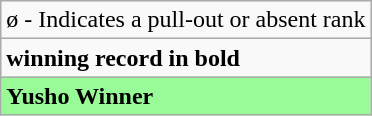<table class="wikitable">
<tr>
<td>ø - Indicates a pull-out or absent rank</td>
</tr>
<tr>
<td><strong>winning record in bold</strong></td>
</tr>
<tr>
<td style="background: PaleGreen;"><strong>Yusho Winner</strong></td>
</tr>
</table>
